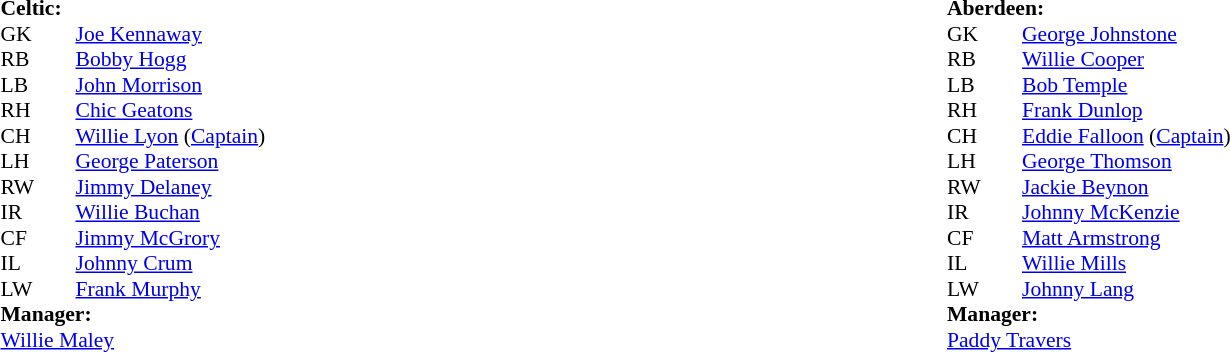<table width="100%">
<tr>
<td valign="top" width="50%"><br><table style="font-size: 90%" cellspacing="0" cellpadding="0">
<tr>
<td colspan="4"><strong>Celtic:</strong></td>
</tr>
<tr>
<th width="25"></th>
<th width="25"></th>
</tr>
<tr>
<td>GK</td>
<td></td>
<td> <a href='#'>Joe Kennaway</a></td>
</tr>
<tr>
<td>RB</td>
<td></td>
<td> <a href='#'>Bobby Hogg</a></td>
</tr>
<tr>
<td>LB</td>
<td></td>
<td> <a href='#'>John Morrison</a></td>
</tr>
<tr>
<td>RH</td>
<td></td>
<td> <a href='#'>Chic Geatons</a></td>
</tr>
<tr>
<td>CH</td>
<td></td>
<td> <a href='#'>Willie Lyon</a> (<a href='#'>Captain</a>)</td>
</tr>
<tr>
<td>LH</td>
<td></td>
<td> <a href='#'>George Paterson</a></td>
</tr>
<tr>
<td>RW</td>
<td></td>
<td> <a href='#'>Jimmy Delaney</a></td>
</tr>
<tr>
<td>IR</td>
<td></td>
<td> <a href='#'>Willie Buchan</a></td>
</tr>
<tr>
<td>CF</td>
<td></td>
<td> <a href='#'>Jimmy McGrory</a></td>
</tr>
<tr>
<td>IL</td>
<td></td>
<td> <a href='#'>Johnny Crum</a></td>
</tr>
<tr>
<td>LW</td>
<td></td>
<td> <a href='#'>Frank Murphy</a></td>
</tr>
<tr>
<td colspan=4><strong>Manager:</strong></td>
</tr>
<tr>
<td colspan="4"> <a href='#'>Willie Maley</a></td>
</tr>
</table>
</td>
<td valign="top" width="50%"><br><table style="font-size: 90%" cellspacing="0" cellpadding="0">
<tr>
<td colspan="4"><strong>Aberdeen:</strong></td>
</tr>
<tr>
<th width="25"></th>
<th width="25"></th>
</tr>
<tr>
<td>GK</td>
<td></td>
<td> <a href='#'>George Johnstone</a></td>
</tr>
<tr>
<td>RB</td>
<td></td>
<td> <a href='#'>Willie Cooper</a></td>
</tr>
<tr>
<td>LB</td>
<td></td>
<td> <a href='#'>Bob Temple</a></td>
</tr>
<tr>
<td>RH</td>
<td></td>
<td> <a href='#'>Frank Dunlop</a></td>
</tr>
<tr>
<td>CH</td>
<td></td>
<td> <a href='#'>Eddie Falloon</a> (<a href='#'>Captain</a>)</td>
</tr>
<tr>
<td>LH</td>
<td></td>
<td> <a href='#'>George Thomson</a></td>
</tr>
<tr>
<td>RW</td>
<td></td>
<td> <a href='#'>Jackie Beynon</a></td>
</tr>
<tr>
<td>IR</td>
<td></td>
<td> <a href='#'>Johnny McKenzie</a></td>
</tr>
<tr>
<td>CF</td>
<td></td>
<td> <a href='#'>Matt Armstrong</a></td>
</tr>
<tr>
<td>IL</td>
<td></td>
<td> <a href='#'>Willie Mills</a></td>
</tr>
<tr>
<td>LW</td>
<td></td>
<td> <a href='#'>Johnny Lang</a></td>
</tr>
<tr>
<td colspan=4><strong>Manager:</strong></td>
</tr>
<tr>
<td colspan="4">  <a href='#'>Paddy Travers</a></td>
</tr>
</table>
</td>
</tr>
</table>
